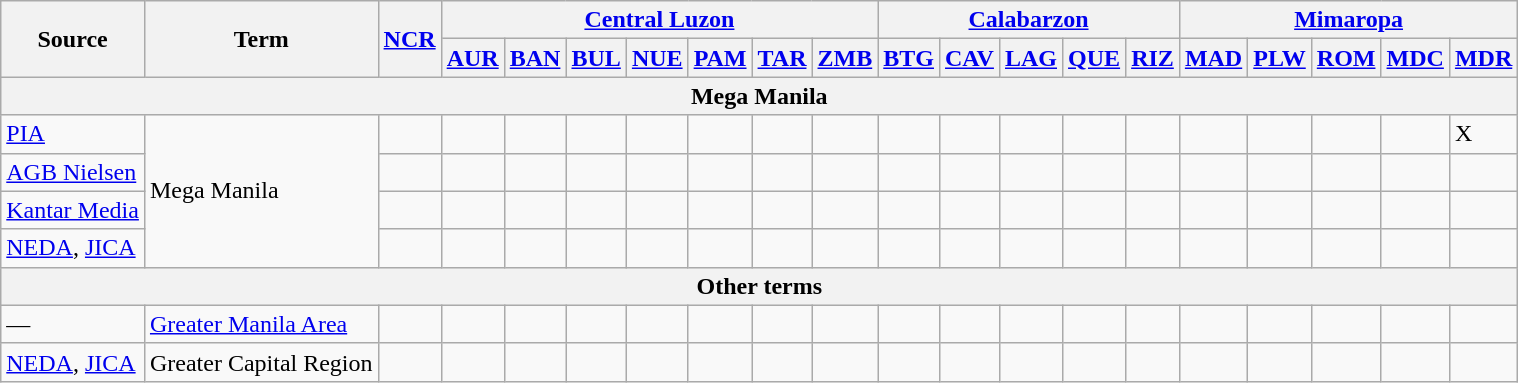<table class="wikitable">
<tr>
<th rowspan="2">Source</th>
<th rowspan="2">Term</th>
<th rowspan="2"><a href='#'>NCR</a></th>
<th colspan="7"><a href='#'>Central Luzon</a></th>
<th colspan="5"><a href='#'>Calabarzon</a></th>
<th colspan="5"><a href='#'>Mimaropa</a></th>
</tr>
<tr>
<th><a href='#'>AUR</a></th>
<th><a href='#'>BAN</a></th>
<th><a href='#'>BUL</a></th>
<th><a href='#'>NUE</a></th>
<th><a href='#'>PAM</a></th>
<th><a href='#'>TAR</a></th>
<th><a href='#'>ZMB</a></th>
<th><a href='#'>BTG</a></th>
<th><a href='#'>CAV</a></th>
<th><a href='#'>LAG</a></th>
<th><a href='#'>QUE</a></th>
<th><a href='#'>RIZ</a></th>
<th><a href='#'>MAD</a></th>
<th><a href='#'>PLW</a></th>
<th><a href='#'>ROM</a></th>
<th><a href='#'>MDC</a></th>
<th><a href='#'>MDR</a></th>
</tr>
<tr>
<th colspan="20">Mega Manila</th>
</tr>
<tr>
<td><a href='#'>PIA</a></td>
<td rowspan="4">Mega Manila</td>
<td></td>
<td></td>
<td></td>
<td></td>
<td></td>
<td></td>
<td></td>
<td></td>
<td></td>
<td></td>
<td></td>
<td></td>
<td></td>
<td></td>
<td></td>
<td></td>
<td></td>
<td>X</td>
</tr>
<tr>
<td><a href='#'>AGB Nielsen</a></td>
<td></td>
<td></td>
<td></td>
<td></td>
<td></td>
<td></td>
<td></td>
<td></td>
<td></td>
<td></td>
<td></td>
<td></td>
<td></td>
<td></td>
<td></td>
<td></td>
<td></td>
<td></td>
</tr>
<tr>
<td><a href='#'>Kantar Media</a></td>
<td></td>
<td></td>
<td></td>
<td></td>
<td></td>
<td></td>
<td></td>
<td></td>
<td></td>
<td></td>
<td></td>
<td></td>
<td></td>
<td></td>
<td></td>
<td></td>
<td></td>
<td></td>
</tr>
<tr>
<td><a href='#'>NEDA</a>, <a href='#'>JICA</a></td>
<td></td>
<td></td>
<td></td>
<td></td>
<td></td>
<td></td>
<td></td>
<td></td>
<td></td>
<td></td>
<td></td>
<td></td>
<td></td>
<td></td>
<td></td>
<td></td>
<td></td>
<td></td>
</tr>
<tr>
<th colspan="20">Other terms</th>
</tr>
<tr>
<td>—</td>
<td><a href='#'>Greater Manila Area</a></td>
<td></td>
<td></td>
<td></td>
<td></td>
<td></td>
<td></td>
<td></td>
<td></td>
<td></td>
<td></td>
<td></td>
<td></td>
<td></td>
<td></td>
<td></td>
<td></td>
<td></td>
<td></td>
</tr>
<tr>
<td><a href='#'>NEDA</a>, <a href='#'>JICA</a></td>
<td>Greater Capital Region</td>
<td></td>
<td></td>
<td></td>
<td></td>
<td></td>
<td></td>
<td></td>
<td></td>
<td></td>
<td></td>
<td></td>
<td></td>
<td></td>
<td></td>
<td></td>
<td></td>
<td></td>
<td></td>
</tr>
</table>
